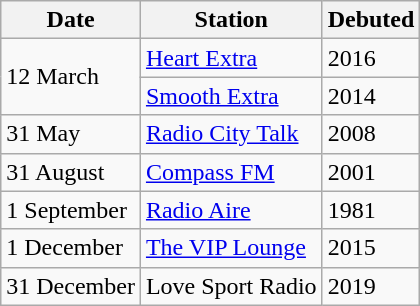<table class="wikitable">
<tr>
<th>Date</th>
<th>Station</th>
<th>Debuted</th>
</tr>
<tr>
<td rowspan="2">12 March</td>
<td><a href='#'>Heart Extra</a></td>
<td>2016</td>
</tr>
<tr>
<td><a href='#'>Smooth Extra</a></td>
<td>2014</td>
</tr>
<tr>
<td>31 May</td>
<td><a href='#'>Radio City Talk</a></td>
<td>2008</td>
</tr>
<tr>
<td>31 August</td>
<td><a href='#'>Compass FM</a></td>
<td>2001</td>
</tr>
<tr>
<td>1 September</td>
<td><a href='#'>Radio Aire</a></td>
<td>1981</td>
</tr>
<tr>
<td>1 December</td>
<td><a href='#'>The VIP Lounge</a></td>
<td>2015</td>
</tr>
<tr>
<td>31 December</td>
<td>Love Sport Radio</td>
<td>2019</td>
</tr>
</table>
